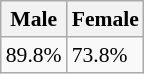<table class="wikitable" align=center style='font-size:0.9em'>
<tr>
<th>Male</th>
<th>Female</th>
</tr>
<tr>
<td>89.8%</td>
<td>73.8%</td>
</tr>
</table>
